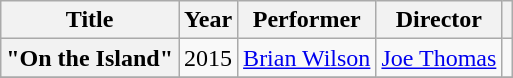<table class="wikitable plainrowheaders" style="text-align:center">
<tr>
<th scope="col">Title</th>
<th scope="col">Year</th>
<th scope="col">Performer</th>
<th scope="col">Director</th>
<th scope="col"></th>
</tr>
<tr>
<th scope="row">"On the Island"</th>
<td>2015</td>
<td><a href='#'>Brian Wilson</a></td>
<td><a href='#'>Joe Thomas</a></td>
<td style="text-align:center;"></td>
</tr>
<tr>
</tr>
</table>
